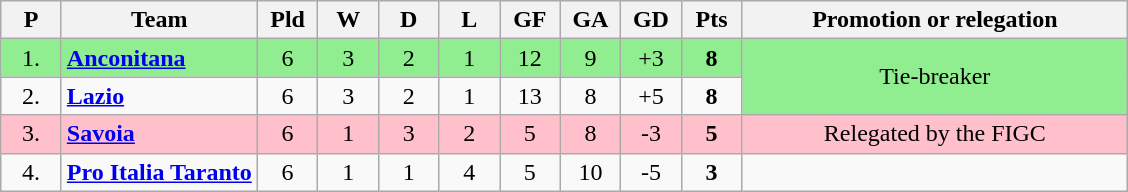<table class="wikitable sortable" style="text-align: center;">
<tr>
<th width=33>P<br></th>
<th>Team<br></th>
<th width=33>Pld<br></th>
<th width=33>W<br></th>
<th width=33>D<br></th>
<th width=33>L<br></th>
<th width=33>GF<br></th>
<th width=33>GA<br></th>
<th width=33>GD<br></th>
<th width=33>Pts<br></th>
<th class="unsortable" width=250>Promotion or relegation<br></th>
</tr>
<tr style="background:#90EE90">
<td>1.</td>
<td align="left"><strong><a href='#'>Anconitana</a></strong></td>
<td>6</td>
<td>3</td>
<td>2</td>
<td>1</td>
<td>12</td>
<td>9</td>
<td>+3</td>
<td><strong>8</strong></td>
<td rowspan="2">Tie-breaker</td>
</tr>
<tr>
<td>2.</td>
<td align="left"><strong><a href='#'>Lazio</a></strong></td>
<td>6</td>
<td>3</td>
<td>2</td>
<td>1</td>
<td>13</td>
<td>8</td>
<td>+5</td>
<td><strong>8</strong></td>
</tr>
<tr style="background: pink">
<td>3.</td>
<td align="left"><strong><a href='#'>Savoia</a></strong></td>
<td>6</td>
<td>1</td>
<td>3</td>
<td>2</td>
<td>5</td>
<td>8</td>
<td>-3</td>
<td><strong>5</strong></td>
<td>Relegated by the FIGC</td>
</tr>
<tr>
<td>4.</td>
<td align="left"><strong><a href='#'>Pro Italia Taranto</a></strong></td>
<td>6</td>
<td>1</td>
<td>1</td>
<td>4</td>
<td>5</td>
<td>10</td>
<td>-5</td>
<td><strong>3</strong></td>
</tr>
</table>
